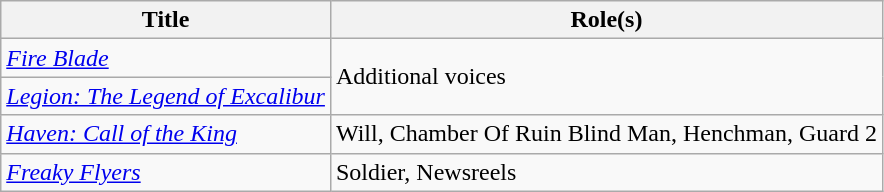<table class="wikitable">
<tr>
<th>Title</th>
<th>Role(s)</th>
</tr>
<tr>
<td><em><a href='#'>Fire Blade</a></em></td>
<td rowspan="2">Additional voices</td>
</tr>
<tr>
<td><em><a href='#'>Legion: The Legend of Excalibur</a></em></td>
</tr>
<tr>
<td><em><a href='#'>Haven: Call of the King</a></em></td>
<td>Will, Chamber Of Ruin Blind Man, Henchman, Guard 2</td>
</tr>
<tr>
<td><em><a href='#'>Freaky Flyers</a></em></td>
<td>Soldier, Newsreels</td>
</tr>
</table>
